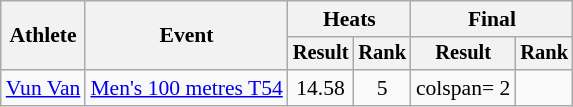<table class="wikitable" style="text-align: center; font-size:90%">
<tr>
<th rowspan="2">Athlete</th>
<th rowspan="2">Event</th>
<th colspan="2">Heats</th>
<th colspan="2">Final</th>
</tr>
<tr style="font-size:95%">
<th>Result</th>
<th>Rank</th>
<th>Result</th>
<th>Rank</th>
</tr>
<tr>
<td align=left><a href='#'>Vun Van</a></td>
<td align=left><a href='#'>Men's 100 metres T54</a></td>
<td>14.58</td>
<td>5</td>
<td>colspan= 2 </td>
</tr>
</table>
